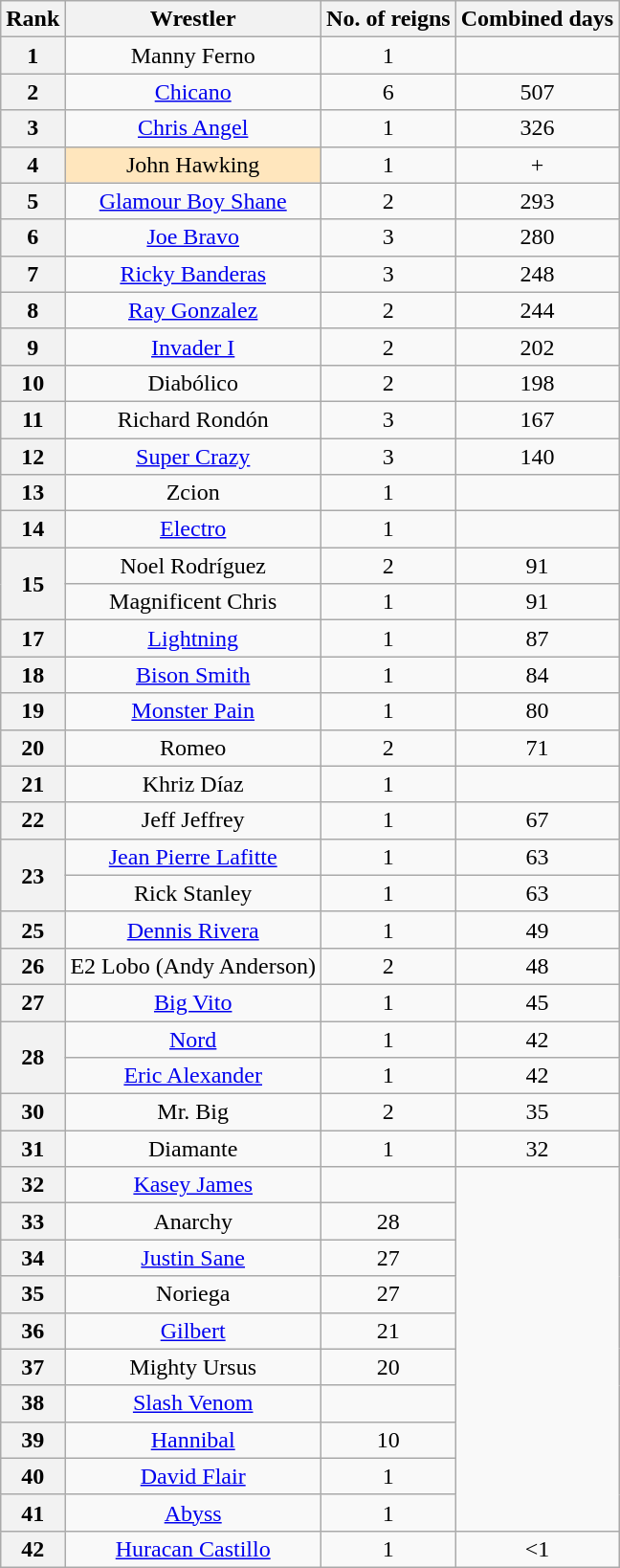<table class="wikitable sortable" style="text-align:center;">
<tr>
<th scope="col">Rank</th>
<th scope="col">Wrestler</th>
<th scope="col">No. of reigns</th>
<th scope="col">Combined days</th>
</tr>
<tr>
<th>1</th>
<td>Manny Ferno</td>
<td>1</td>
<td></td>
</tr>
<tr>
<th>2</th>
<td><a href='#'>Chicano</a></td>
<td>6</td>
<td>507</td>
</tr>
<tr>
<th>3</th>
<td><a href='#'>Chris Angel</a></td>
<td>1</td>
<td>326</td>
</tr>
<tr>
<th>4</th>
<td style="background-color:#FFE6BD">John Hawking</td>
<td>1</td>
<td>+</td>
</tr>
<tr>
<th>5</th>
<td><a href='#'>Glamour Boy Shane</a></td>
<td>2</td>
<td>293</td>
</tr>
<tr>
<th>6</th>
<td><a href='#'>Joe Bravo</a></td>
<td>3</td>
<td>280</td>
</tr>
<tr>
<th>7</th>
<td><a href='#'>Ricky Banderas</a></td>
<td>3</td>
<td>248</td>
</tr>
<tr>
<th>8</th>
<td><a href='#'>Ray Gonzalez</a></td>
<td>2</td>
<td>244</td>
</tr>
<tr>
<th>9</th>
<td><a href='#'>Invader I</a></td>
<td>2</td>
<td>202</td>
</tr>
<tr>
<th>10</th>
<td>Diabólico</td>
<td>2</td>
<td>198</td>
</tr>
<tr>
<th>11</th>
<td>Richard Rondón</td>
<td>3</td>
<td>167</td>
</tr>
<tr>
<th>12</th>
<td><a href='#'>Super Crazy</a></td>
<td>3</td>
<td>140</td>
</tr>
<tr>
<th>13</th>
<td>Zcion</td>
<td>1</td>
<td></td>
</tr>
<tr>
<th>14</th>
<td><a href='#'>Electro</a></td>
<td>1</td>
<td></td>
</tr>
<tr>
<th rowspan=2>15</th>
<td>Noel Rodríguez</td>
<td>2</td>
<td>91</td>
</tr>
<tr>
<td>Magnificent Chris</td>
<td>1</td>
<td>91</td>
</tr>
<tr>
<th>17</th>
<td><a href='#'>Lightning</a></td>
<td>1</td>
<td>87</td>
</tr>
<tr>
<th>18</th>
<td><a href='#'>Bison Smith</a></td>
<td>1</td>
<td>84</td>
</tr>
<tr>
<th>19</th>
<td><a href='#'>Monster Pain</a></td>
<td>1</td>
<td>80</td>
</tr>
<tr>
<th>20</th>
<td>Romeo</td>
<td>2</td>
<td>71</td>
</tr>
<tr>
<th>21</th>
<td>Khriz Díaz</td>
<td>1</td>
<td></td>
</tr>
<tr>
<th>22</th>
<td>Jeff Jeffrey</td>
<td>1</td>
<td>67</td>
</tr>
<tr>
<th rowspan=2>23</th>
<td><a href='#'>Jean Pierre Lafitte</a></td>
<td>1</td>
<td>63</td>
</tr>
<tr>
<td>Rick Stanley</td>
<td>1</td>
<td>63</td>
</tr>
<tr>
<th>25</th>
<td><a href='#'>Dennis Rivera</a></td>
<td>1</td>
<td>49</td>
</tr>
<tr>
<th>26</th>
<td>E2 Lobo (Andy Anderson)</td>
<td>2</td>
<td>48</td>
</tr>
<tr>
<th>27</th>
<td><a href='#'>Big Vito</a></td>
<td>1</td>
<td>45</td>
</tr>
<tr>
<th rowspan=2>28</th>
<td><a href='#'>Nord</a></td>
<td>1</td>
<td>42</td>
</tr>
<tr>
<td><a href='#'>Eric Alexander</a></td>
<td>1</td>
<td>42</td>
</tr>
<tr>
<th>30</th>
<td>Mr. Big</td>
<td>2</td>
<td>35</td>
</tr>
<tr>
<th>31</th>
<td>Diamante</td>
<td>1</td>
<td>32</td>
</tr>
<tr>
<th>32</th>
<td><a href='#'>Kasey James</a></td>
<td></td>
</tr>
<tr>
<th>33</th>
<td>Anarchy</td>
<td>28</td>
</tr>
<tr>
<th>34</th>
<td><a href='#'>Justin Sane</a></td>
<td>27</td>
</tr>
<tr>
<th>35</th>
<td>Noriega</td>
<td>27</td>
</tr>
<tr>
<th>36</th>
<td><a href='#'>Gilbert</a></td>
<td>21</td>
</tr>
<tr>
<th>37</th>
<td>Mighty Ursus</td>
<td>20</td>
</tr>
<tr>
<th>38</th>
<td><a href='#'>Slash Venom</a></td>
<td></td>
</tr>
<tr>
<th>39</th>
<td><a href='#'>Hannibal</a></td>
<td>10</td>
</tr>
<tr>
<th>40</th>
<td><a href='#'>David Flair</a></td>
<td>1</td>
</tr>
<tr>
<th>41</th>
<td><a href='#'>Abyss</a></td>
<td>1</td>
</tr>
<tr>
<th>42</th>
<td><a href='#'>Huracan Castillo</a></td>
<td>1</td>
<td><1</td>
</tr>
</table>
